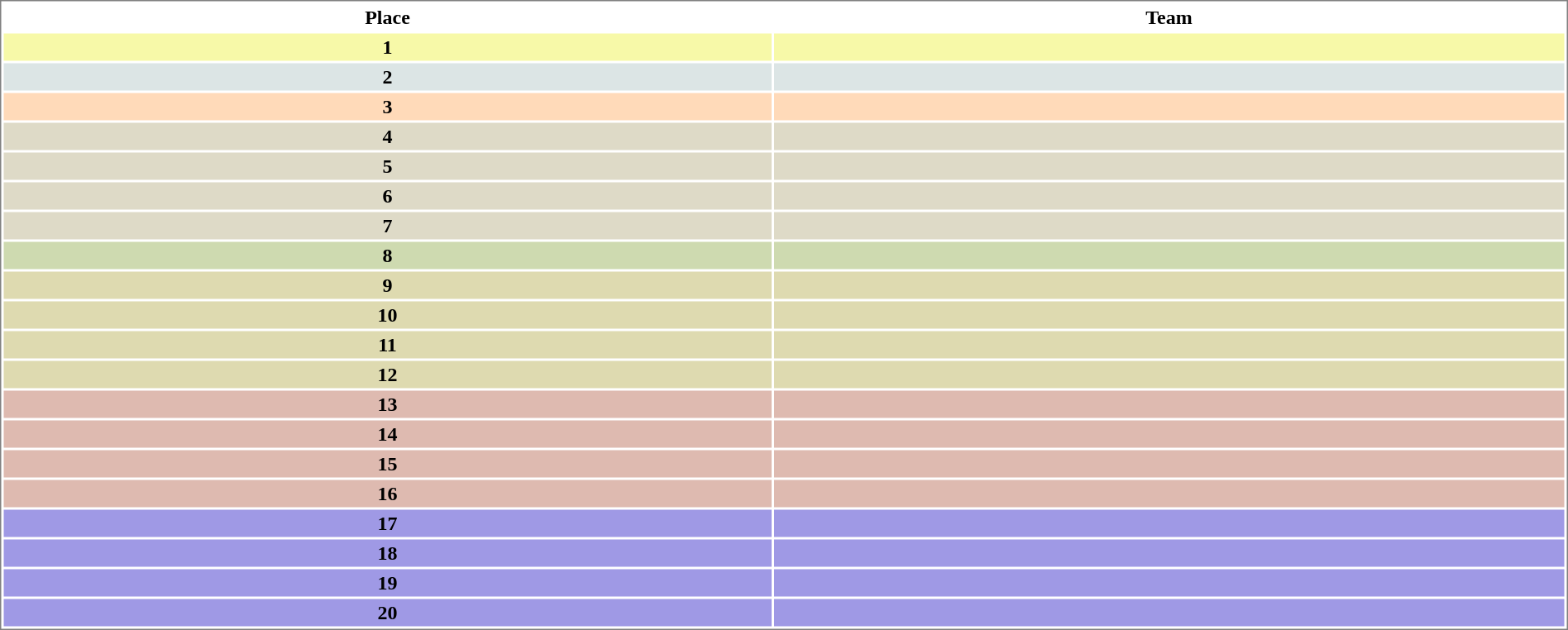<table cellspacing="2" cellpadding="2" style="border-style:solid; border-width:1px; border-color:#808080; background-color:#FFFFFF; width:100%">
<tr>
<th>Place</th>
<th>Team</th>
</tr>
<tr align="center" valign="top" bgcolor="#F7F9A8">
<th>1</th>
<td align="left"></td>
</tr>
<tr align="center" valign="top" bgcolor="#DCE5E5">
<th>2</th>
<td align="left"></td>
</tr>
<tr align="center" valign="top" bgcolor="#FFDAB9">
<th>3</th>
<td align="left"></td>
</tr>
<tr align="center" valign="top" bgcolor="#DEDAC7">
<th>4</th>
<td align="left"></td>
</tr>
<tr align="center" valign="top" bgcolor="#DEDAC7">
<th>5</th>
<td align="left"></td>
</tr>
<tr align="center" valign="top" bgcolor="#DEDAC7">
<th>6</th>
<td align="left"></td>
</tr>
<tr align="center" valign="top" bgcolor="#DEDAC7">
<th>7</th>
<td align="left"></td>
</tr>
<tr align="center" valign="top" bgcolor="#CEDAB0">
<th>8</th>
<td align="left"></td>
</tr>
<tr align="center" valign="top" bgcolor="#DEDAB0">
<th>9</th>
<td align="left"></td>
</tr>
<tr align="center" valign="top" bgcolor="#DEDAB0">
<th>10</th>
<td align="left"></td>
</tr>
<tr align="center" valign="top" bgcolor="#DEDAB0">
<th>11</th>
<td align="left"></td>
</tr>
<tr align="center" valign="top" bgcolor="#DEDAB0">
<th>12</th>
<td align="left"></td>
</tr>
<tr align="center" valign="top" bgcolor="#DEBAB0">
<th>13</th>
<td align="left"></td>
</tr>
<tr align="center" valign="top" bgcolor="#DEBAB0">
<th>14</th>
<td align="left"></td>
</tr>
<tr align="center" valign="top" bgcolor="#DEBAB0">
<th>15</th>
<td align="left"></td>
</tr>
<tr align="center" valign="top" bgcolor="#DEBAB0">
<th>16</th>
<td align="left"></td>
</tr>
<tr align="center" valign="top" bgcolor="#9F99E5">
<th>17</th>
<td align="left"></td>
</tr>
<tr align="center" valign="top" bgcolor="#9F99E5">
<th>18</th>
<td align="left"></td>
</tr>
<tr align="center" valign="top" bgcolor="#9F99E5">
<th>19</th>
<td align="left"></td>
</tr>
<tr align="center" valign="top" bgcolor="#9F99E5">
<th>20</th>
<td align="left"></td>
</tr>
</table>
